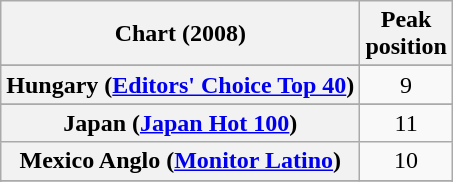<table class="wikitable sortable plainrowheaders" style="text-align:center;">
<tr>
<th scope="col">Chart (2008)</th>
<th scope="col">Peak<br>position</th>
</tr>
<tr>
</tr>
<tr>
</tr>
<tr>
</tr>
<tr>
</tr>
<tr>
</tr>
<tr>
</tr>
<tr>
</tr>
<tr>
</tr>
<tr>
<th scope="row">Hungary (<a href='#'>Editors' Choice Top 40</a>)</th>
<td>9</td>
</tr>
<tr>
</tr>
<tr>
<th scope="row">Japan (<a href='#'>Japan Hot 100</a>)</th>
<td style="text-align:center;">11</td>
</tr>
<tr>
<th scope="row">Mexico Anglo (<a href='#'>Monitor Latino</a>)</th>
<td style="text-align:center;">10</td>
</tr>
<tr>
</tr>
<tr>
</tr>
<tr>
</tr>
<tr>
</tr>
<tr>
</tr>
<tr>
</tr>
<tr>
</tr>
</table>
